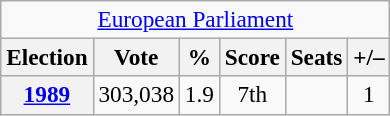<table class="wikitable" style="font-size:97%; text-align:center;">
<tr>
<td colspan="6"><a href='#'>European Parliament</a></td>
</tr>
<tr>
<th>Election</th>
<th>Vote</th>
<th>%</th>
<th>Score</th>
<th>Seats</th>
<th>+/–</th>
</tr>
<tr>
<th><a href='#'>1989</a></th>
<td>303,038</td>
<td>1.9</td>
<td>7th</td>
<td></td>
<td>1</td>
</tr>
</table>
